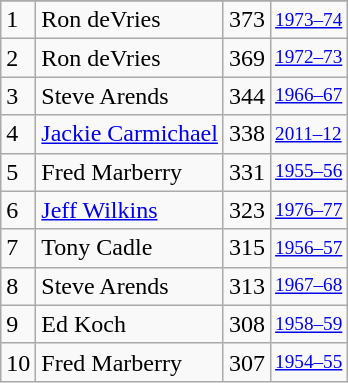<table class="wikitable">
<tr>
</tr>
<tr>
<td>1</td>
<td>Ron deVries</td>
<td>373</td>
<td style="font-size:80%;"><a href='#'>1973–74</a></td>
</tr>
<tr>
<td>2</td>
<td>Ron deVries</td>
<td>369</td>
<td style="font-size:80%;"><a href='#'>1972–73</a></td>
</tr>
<tr>
<td>3</td>
<td>Steve Arends</td>
<td>344</td>
<td style="font-size:80%;"><a href='#'>1966–67</a></td>
</tr>
<tr>
<td>4</td>
<td><a href='#'>Jackie Carmichael</a></td>
<td>338</td>
<td style="font-size:80%;"><a href='#'>2011–12</a></td>
</tr>
<tr>
<td>5</td>
<td>Fred Marberry</td>
<td>331</td>
<td style="font-size:80%;"><a href='#'>1955–56</a></td>
</tr>
<tr>
<td>6</td>
<td><a href='#'>Jeff Wilkins</a></td>
<td>323</td>
<td style="font-size:80%;"><a href='#'>1976–77</a></td>
</tr>
<tr>
<td>7</td>
<td>Tony Cadle</td>
<td>315</td>
<td style="font-size:80%;"><a href='#'>1956–57</a></td>
</tr>
<tr>
<td>8</td>
<td>Steve Arends</td>
<td>313</td>
<td style="font-size:80%;"><a href='#'>1967–68</a></td>
</tr>
<tr>
<td>9</td>
<td>Ed Koch</td>
<td>308</td>
<td style="font-size:80%;"><a href='#'>1958–59</a></td>
</tr>
<tr>
<td>10</td>
<td>Fred Marberry</td>
<td>307</td>
<td style="font-size:80%;"><a href='#'>1954–55</a></td>
</tr>
</table>
